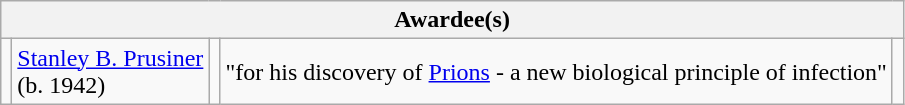<table class="wikitable">
<tr>
<th colspan="5">Awardee(s)</th>
</tr>
<tr>
<td></td>
<td><a href='#'>Stanley B. Prusiner</a><br>(b. 1942)</td>
<td></td>
<td>"for his discovery of <a href='#'>Prions</a> - a new biological principle of infection"</td>
<td></td>
</tr>
</table>
